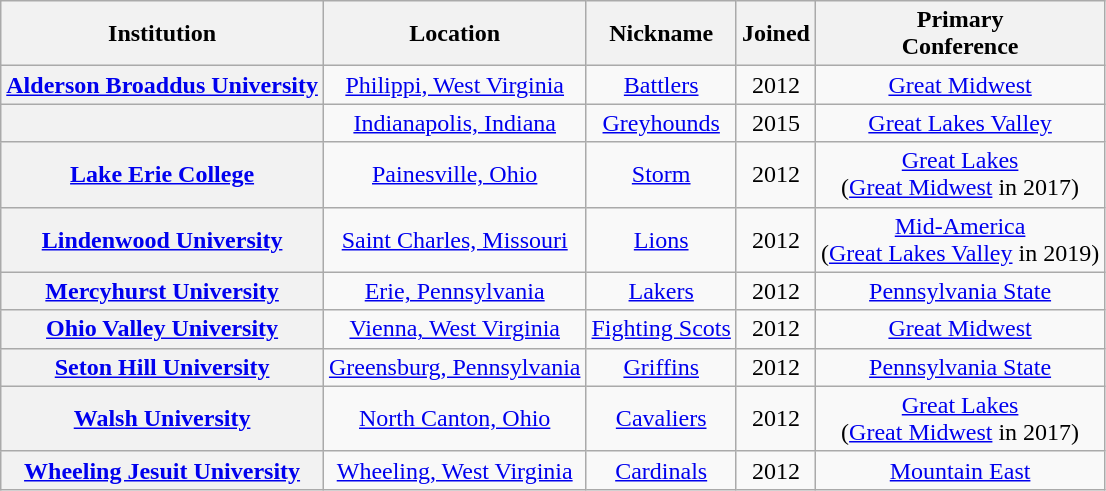<table class="wikitable sortable" style="text-align:center">
<tr>
<th>Institution</th>
<th>Location</th>
<th>Nickname</th>
<th>Joined</th>
<th>Primary<br>Conference</th>
</tr>
<tr>
<th><a href='#'>Alderson Broaddus University</a></th>
<td><a href='#'>Philippi, West Virginia</a></td>
<td><a href='#'>Battlers</a></td>
<td>2012</td>
<td><a href='#'>Great Midwest</a></td>
</tr>
<tr>
<th></th>
<td><a href='#'>Indianapolis, Indiana</a></td>
<td><a href='#'>Greyhounds</a></td>
<td>2015</td>
<td><a href='#'>Great Lakes Valley</a></td>
</tr>
<tr>
<th><a href='#'>Lake Erie College</a></th>
<td><a href='#'>Painesville, Ohio</a></td>
<td><a href='#'>Storm</a></td>
<td>2012</td>
<td><a href='#'>Great Lakes</a><br>(<a href='#'>Great Midwest</a> in 2017)</td>
</tr>
<tr>
<th><a href='#'>Lindenwood University</a></th>
<td><a href='#'>Saint Charles, Missouri</a></td>
<td><a href='#'>Lions</a></td>
<td>2012</td>
<td><a href='#'>Mid-America</a><br>(<a href='#'>Great Lakes Valley</a> in 2019)</td>
</tr>
<tr>
<th><a href='#'>Mercyhurst University</a></th>
<td><a href='#'>Erie, Pennsylvania</a></td>
<td><a href='#'>Lakers</a></td>
<td>2012</td>
<td><a href='#'>Pennsylvania State</a></td>
</tr>
<tr>
<th><a href='#'>Ohio Valley University</a></th>
<td><a href='#'>Vienna, West Virginia</a></td>
<td><a href='#'>Fighting Scots</a></td>
<td>2012</td>
<td><a href='#'>Great Midwest</a></td>
</tr>
<tr>
<th><a href='#'>Seton Hill University</a></th>
<td><a href='#'>Greensburg, Pennsylvania</a></td>
<td><a href='#'>Griffins</a></td>
<td>2012</td>
<td><a href='#'>Pennsylvania State</a></td>
</tr>
<tr>
<th><a href='#'>Walsh University</a></th>
<td><a href='#'>North Canton, Ohio</a></td>
<td><a href='#'>Cavaliers</a></td>
<td>2012</td>
<td><a href='#'>Great Lakes</a><br>(<a href='#'>Great Midwest</a> in 2017)</td>
</tr>
<tr>
<th><a href='#'>Wheeling Jesuit University</a></th>
<td><a href='#'>Wheeling, West Virginia</a></td>
<td><a href='#'>Cardinals</a></td>
<td>2012</td>
<td><a href='#'>Mountain East</a></td>
</tr>
</table>
